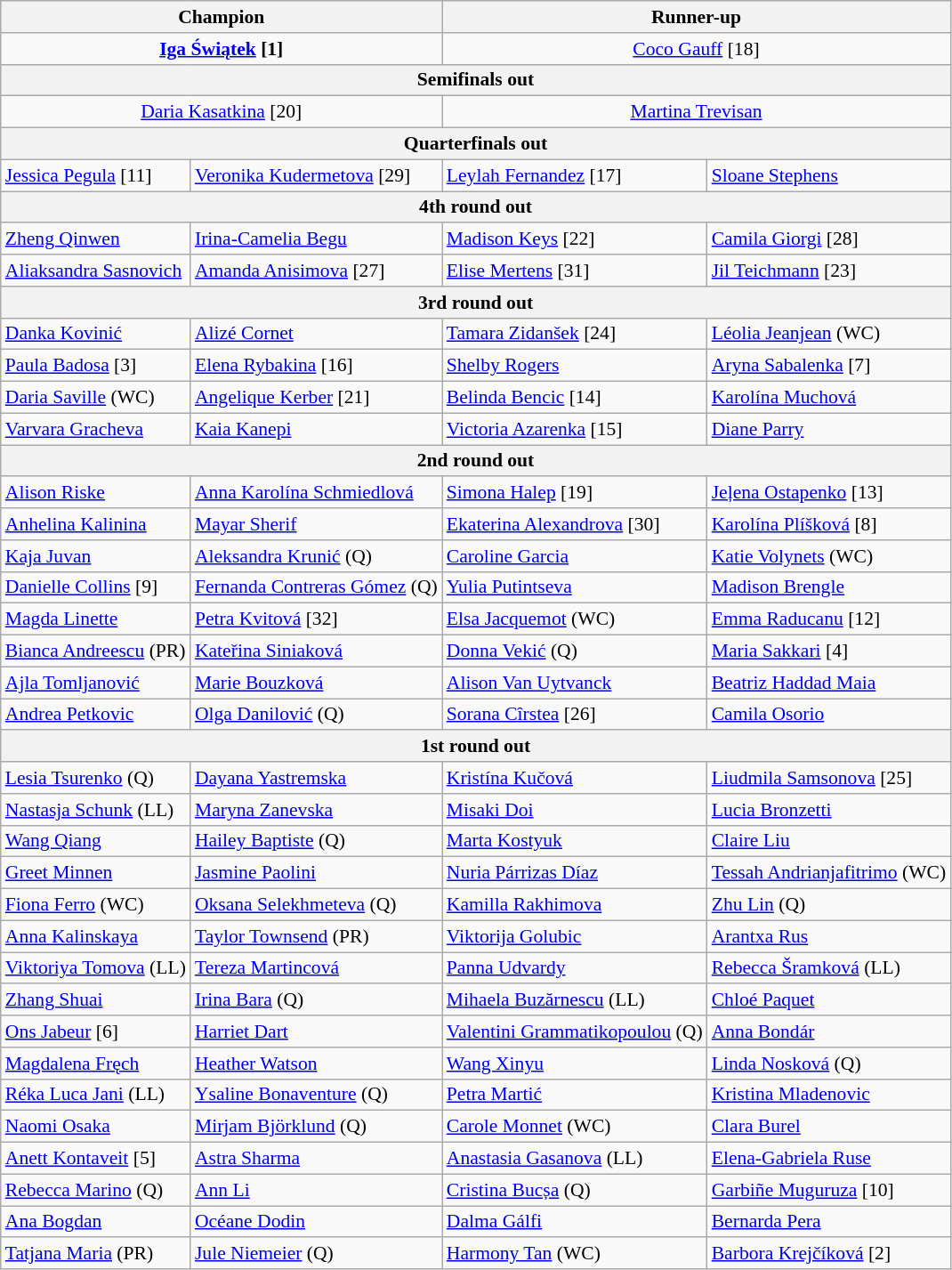<table class="wikitable collapsible collapsed" style="font-size:90%">
<tr>
<th colspan="2">Champion</th>
<th colspan="2">Runner-up</th>
</tr>
<tr style="text-align:center;">
<td colspan="2"> <strong><a href='#'>Iga Świątek</a> [1]</strong></td>
<td colspan="2"> <a href='#'>Coco Gauff</a> [18]</td>
</tr>
<tr>
<th colspan="4">Semifinals out</th>
</tr>
<tr style="text-align:center;">
<td colspan="2"> <a href='#'>Daria Kasatkina</a> [20]</td>
<td colspan="2"> <a href='#'>Martina Trevisan</a></td>
</tr>
<tr>
<th colspan="4">Quarterfinals out</th>
</tr>
<tr>
<td> <a href='#'>Jessica Pegula</a> [11]</td>
<td> <a href='#'>Veronika Kudermetova</a> [29]</td>
<td> <a href='#'>Leylah Fernandez</a> [17]</td>
<td> <a href='#'>Sloane Stephens</a></td>
</tr>
<tr>
<th colspan="4">4th round out</th>
</tr>
<tr>
<td> <a href='#'>Zheng Qinwen</a></td>
<td> <a href='#'>Irina-Camelia Begu</a></td>
<td> <a href='#'>Madison Keys</a> [22]</td>
<td> <a href='#'>Camila Giorgi</a> [28]</td>
</tr>
<tr>
<td> <a href='#'>Aliaksandra Sasnovich</a></td>
<td> <a href='#'>Amanda Anisimova</a> [27]</td>
<td> <a href='#'>Elise Mertens</a> [31]</td>
<td> <a href='#'>Jil Teichmann</a> [23]</td>
</tr>
<tr>
<th colspan="4">3rd round out</th>
</tr>
<tr>
<td> <a href='#'>Danka Kovinić</a></td>
<td> <a href='#'>Alizé Cornet</a></td>
<td> <a href='#'>Tamara Zidanšek</a> [24]</td>
<td> <a href='#'>Léolia Jeanjean</a> (WC)</td>
</tr>
<tr>
<td> <a href='#'>Paula Badosa</a> [3]</td>
<td> <a href='#'>Elena Rybakina</a> [16]</td>
<td> <a href='#'>Shelby Rogers</a></td>
<td> <a href='#'>Aryna Sabalenka</a> [7]</td>
</tr>
<tr>
<td> <a href='#'>Daria Saville</a> (WC)</td>
<td> <a href='#'>Angelique Kerber</a> [21]</td>
<td> <a href='#'>Belinda Bencic</a> [14]</td>
<td> <a href='#'>Karolína Muchová</a></td>
</tr>
<tr>
<td> <a href='#'>Varvara Gracheva</a></td>
<td> <a href='#'>Kaia Kanepi</a></td>
<td> <a href='#'>Victoria Azarenka</a> [15]</td>
<td> <a href='#'>Diane Parry</a></td>
</tr>
<tr>
<th colspan="4">2nd round out</th>
</tr>
<tr>
<td> <a href='#'>Alison Riske</a></td>
<td> <a href='#'>Anna Karolína Schmiedlová</a></td>
<td> <a href='#'>Simona Halep</a> [19]</td>
<td> <a href='#'>Jeļena Ostapenko</a> [13]</td>
</tr>
<tr>
<td> <a href='#'>Anhelina Kalinina</a></td>
<td> <a href='#'>Mayar Sherif</a></td>
<td> <a href='#'>Ekaterina Alexandrova</a> [30]</td>
<td> <a href='#'>Karolína Plíšková</a> [8]</td>
</tr>
<tr>
<td> <a href='#'>Kaja Juvan</a></td>
<td> <a href='#'>Aleksandra Krunić</a> (Q)</td>
<td> <a href='#'>Caroline Garcia</a></td>
<td> <a href='#'>Katie Volynets</a> (WC)</td>
</tr>
<tr>
<td> <a href='#'>Danielle Collins</a> [9]</td>
<td> <a href='#'>Fernanda Contreras Gómez</a> (Q)</td>
<td> <a href='#'>Yulia Putintseva</a></td>
<td> <a href='#'>Madison Brengle</a></td>
</tr>
<tr>
<td> <a href='#'>Magda Linette</a></td>
<td> <a href='#'>Petra Kvitová</a> [32]</td>
<td> <a href='#'>Elsa Jacquemot</a> (WC)</td>
<td> <a href='#'>Emma Raducanu</a> [12]</td>
</tr>
<tr>
<td> <a href='#'>Bianca Andreescu</a> (PR)</td>
<td> <a href='#'>Kateřina Siniaková</a></td>
<td> <a href='#'>Donna Vekić</a> (Q)</td>
<td> <a href='#'>Maria Sakkari</a> [4]</td>
</tr>
<tr>
<td> <a href='#'>Ajla Tomljanović</a></td>
<td> <a href='#'>Marie Bouzková</a></td>
<td> <a href='#'>Alison Van Uytvanck</a></td>
<td> <a href='#'>Beatriz Haddad Maia</a></td>
</tr>
<tr>
<td> <a href='#'>Andrea Petkovic</a></td>
<td> <a href='#'>Olga Danilović</a> (Q)</td>
<td> <a href='#'>Sorana Cîrstea</a> [26]</td>
<td> <a href='#'>Camila Osorio</a></td>
</tr>
<tr>
<th colspan="4">1st round out</th>
</tr>
<tr>
<td> <a href='#'>Lesia Tsurenko</a> (Q)</td>
<td> <a href='#'>Dayana Yastremska</a></td>
<td> <a href='#'>Kristína Kučová</a></td>
<td> <a href='#'>Liudmila Samsonova</a> [25]</td>
</tr>
<tr>
<td> <a href='#'>Nastasja Schunk</a> (LL)</td>
<td> <a href='#'>Maryna Zanevska</a></td>
<td> <a href='#'>Misaki Doi</a></td>
<td> <a href='#'>Lucia Bronzetti</a></td>
</tr>
<tr>
<td> <a href='#'>Wang Qiang</a></td>
<td> <a href='#'>Hailey Baptiste</a> (Q)</td>
<td> <a href='#'>Marta Kostyuk</a></td>
<td> <a href='#'>Claire Liu</a></td>
</tr>
<tr>
<td> <a href='#'>Greet Minnen</a></td>
<td> <a href='#'>Jasmine Paolini</a></td>
<td> <a href='#'>Nuria Párrizas Díaz</a></td>
<td> <a href='#'>Tessah Andrianjafitrimo</a> (WC)</td>
</tr>
<tr>
<td> <a href='#'>Fiona Ferro</a> (WC)</td>
<td> <a href='#'>Oksana Selekhmeteva</a> (Q)</td>
<td> <a href='#'>Kamilla Rakhimova</a></td>
<td> <a href='#'>Zhu Lin</a> (Q)</td>
</tr>
<tr>
<td> <a href='#'>Anna Kalinskaya</a></td>
<td> <a href='#'>Taylor Townsend</a> (PR)</td>
<td> <a href='#'>Viktorija Golubic</a></td>
<td> <a href='#'>Arantxa Rus</a></td>
</tr>
<tr>
<td> <a href='#'>Viktoriya Tomova</a> (LL)</td>
<td> <a href='#'>Tereza Martincová</a></td>
<td> <a href='#'>Panna Udvardy</a></td>
<td> <a href='#'>Rebecca Šramková</a> (LL)</td>
</tr>
<tr>
<td> <a href='#'>Zhang Shuai</a></td>
<td> <a href='#'>Irina Bara</a> (Q)</td>
<td> <a href='#'>Mihaela Buzărnescu</a> (LL)</td>
<td> <a href='#'>Chloé Paquet</a></td>
</tr>
<tr>
<td> <a href='#'>Ons Jabeur</a> [6]</td>
<td> <a href='#'>Harriet Dart</a></td>
<td> <a href='#'>Valentini Grammatikopoulou</a> (Q)</td>
<td> <a href='#'>Anna Bondár</a></td>
</tr>
<tr>
<td> <a href='#'>Magdalena Fręch</a></td>
<td> <a href='#'>Heather Watson</a></td>
<td> <a href='#'>Wang Xinyu</a></td>
<td> <a href='#'>Linda Nosková</a> (Q)</td>
</tr>
<tr>
<td> <a href='#'>Réka Luca Jani</a> (LL)</td>
<td> <a href='#'>Ysaline Bonaventure</a> (Q)</td>
<td> <a href='#'>Petra Martić</a></td>
<td> <a href='#'>Kristina Mladenovic</a></td>
</tr>
<tr>
<td> <a href='#'>Naomi Osaka</a></td>
<td> <a href='#'>Mirjam Björklund</a> (Q)</td>
<td> <a href='#'>Carole Monnet</a> (WC)</td>
<td> <a href='#'>Clara Burel</a></td>
</tr>
<tr>
<td> <a href='#'>Anett Kontaveit</a> [5]</td>
<td> <a href='#'>Astra Sharma</a></td>
<td> <a href='#'>Anastasia Gasanova</a> (LL)</td>
<td> <a href='#'>Elena-Gabriela Ruse</a></td>
</tr>
<tr>
<td> <a href='#'>Rebecca Marino</a> (Q)</td>
<td> <a href='#'>Ann Li</a></td>
<td> <a href='#'>Cristina Bucșa</a> (Q)</td>
<td> <a href='#'>Garbiñe Muguruza</a> [10]</td>
</tr>
<tr>
<td> <a href='#'>Ana Bogdan</a></td>
<td> <a href='#'>Océane Dodin</a></td>
<td> <a href='#'>Dalma Gálfi</a></td>
<td> <a href='#'>Bernarda Pera</a></td>
</tr>
<tr>
<td> <a href='#'>Tatjana Maria</a> (PR)</td>
<td> <a href='#'>Jule Niemeier</a> (Q)</td>
<td> <a href='#'>Harmony Tan</a> (WC)</td>
<td> <a href='#'>Barbora Krejčíková</a> [2]</td>
</tr>
</table>
